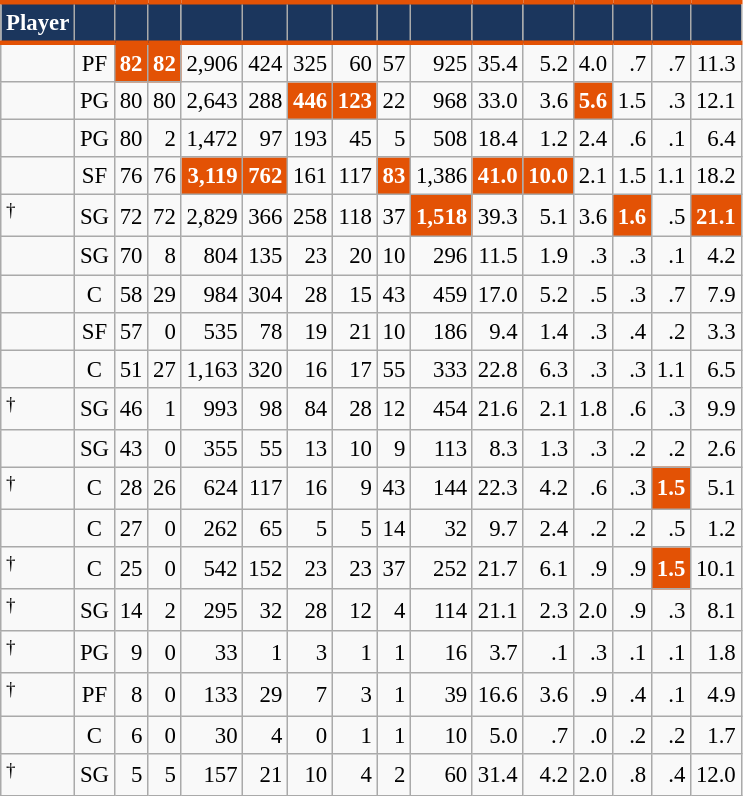<table class="wikitable sortable" style="font-size: 95%; text-align:right;">
<tr>
<th style="background:#1B365D; color:#FFFFFF; border-top:#E35205 3px solid; border-bottom:#E35205 3px solid;">Player</th>
<th style="background:#1B365D; color:#FFFFFF; border-top:#E35205 3px solid; border-bottom:#E35205 3px solid;"></th>
<th style="background:#1B365D; color:#FFFFFF; border-top:#E35205 3px solid; border-bottom:#E35205 3px solid;"></th>
<th style="background:#1B365D; color:#FFFFFF; border-top:#E35205 3px solid; border-bottom:#E35205 3px solid;"></th>
<th style="background:#1B365D; color:#FFFFFF; border-top:#E35205 3px solid; border-bottom:#E35205 3px solid;"></th>
<th style="background:#1B365D; color:#FFFFFF; border-top:#E35205 3px solid; border-bottom:#E35205 3px solid;"></th>
<th style="background:#1B365D; color:#FFFFFF; border-top:#E35205 3px solid; border-bottom:#E35205 3px solid;"></th>
<th style="background:#1B365D; color:#FFFFFF; border-top:#E35205 3px solid; border-bottom:#E35205 3px solid;"></th>
<th style="background:#1B365D; color:#FFFFFF; border-top:#E35205 3px solid; border-bottom:#E35205 3px solid;"></th>
<th style="background:#1B365D; color:#FFFFFF; border-top:#E35205 3px solid; border-bottom:#E35205 3px solid;"></th>
<th style="background:#1B365D; color:#FFFFFF; border-top:#E35205 3px solid; border-bottom:#E35205 3px solid;"></th>
<th style="background:#1B365D; color:#FFFFFF; border-top:#E35205 3px solid; border-bottom:#E35205 3px solid;"></th>
<th style="background:#1B365D; color:#FFFFFF; border-top:#E35205 3px solid; border-bottom:#E35205 3px solid;"></th>
<th style="background:#1B365D; color:#FFFFFF; border-top:#E35205 3px solid; border-bottom:#E35205 3px solid;"></th>
<th style="background:#1B365D; color:#FFFFFF; border-top:#E35205 3px solid; border-bottom:#E35205 3px solid;"></th>
<th style="background:#1B365D; color:#FFFFFF; border-top:#E35205 3px solid; border-bottom:#E35205 3px solid;"></th>
</tr>
<tr>
<td style="text-align:left;"></td>
<td style="text-align:center;">PF</td>
<td style="background:#E35205; color:#FFFFFF;"><strong>82</strong></td>
<td style="background:#E35205; color:#FFFFFF;"><strong>82</strong></td>
<td>2,906</td>
<td>424</td>
<td>325</td>
<td>60</td>
<td>57</td>
<td>925</td>
<td>35.4</td>
<td>5.2</td>
<td>4.0</td>
<td>.7</td>
<td>.7</td>
<td>11.3</td>
</tr>
<tr>
<td style="text-align:left;"></td>
<td style="text-align:center;">PG</td>
<td>80</td>
<td>80</td>
<td>2,643</td>
<td>288</td>
<td style="background:#E35205; color:#FFFFFF;"><strong>446</strong></td>
<td style="background:#E35205; color:#FFFFFF;"><strong>123</strong></td>
<td>22</td>
<td>968</td>
<td>33.0</td>
<td>3.6</td>
<td style="background:#E35205; color:#FFFFFF;"><strong>5.6</strong></td>
<td>1.5</td>
<td>.3</td>
<td>12.1</td>
</tr>
<tr>
<td style="text-align:left;"></td>
<td style="text-align:center;">PG</td>
<td>80</td>
<td>2</td>
<td>1,472</td>
<td>97</td>
<td>193</td>
<td>45</td>
<td>5</td>
<td>508</td>
<td>18.4</td>
<td>1.2</td>
<td>2.4</td>
<td>.6</td>
<td>.1</td>
<td>6.4</td>
</tr>
<tr>
<td style="text-align:left;"></td>
<td style="text-align:center;">SF</td>
<td>76</td>
<td>76</td>
<td style="background:#E35205; color:#FFFFFF;"><strong>3,119</strong></td>
<td style="background:#E35205; color:#FFFFFF;"><strong>762</strong></td>
<td>161</td>
<td>117</td>
<td style="background:#E35205; color:#FFFFFF;"><strong>83</strong></td>
<td>1,386</td>
<td style="background:#E35205; color:#FFFFFF;"><strong>41.0</strong></td>
<td style="background:#E35205; color:#FFFFFF;"><strong>10.0</strong></td>
<td>2.1</td>
<td>1.5</td>
<td>1.1</td>
<td>18.2</td>
</tr>
<tr>
<td style="text-align:left;"><sup>†</sup></td>
<td style="text-align:center;">SG</td>
<td>72</td>
<td>72</td>
<td>2,829</td>
<td>366</td>
<td>258</td>
<td>118</td>
<td>37</td>
<td style="background:#E35205; color:#FFFFFF;"><strong>1,518</strong></td>
<td>39.3</td>
<td>5.1</td>
<td>3.6</td>
<td style="background:#E35205; color:#FFFFFF;"><strong>1.6</strong></td>
<td>.5</td>
<td style="background:#E35205; color:#FFFFFF;"><strong>21.1</strong></td>
</tr>
<tr>
<td style="text-align:left;"></td>
<td style="text-align:center;">SG</td>
<td>70</td>
<td>8</td>
<td>804</td>
<td>135</td>
<td>23</td>
<td>20</td>
<td>10</td>
<td>296</td>
<td>11.5</td>
<td>1.9</td>
<td>.3</td>
<td>.3</td>
<td>.1</td>
<td>4.2</td>
</tr>
<tr>
<td style="text-align:left;"></td>
<td style="text-align:center;">C</td>
<td>58</td>
<td>29</td>
<td>984</td>
<td>304</td>
<td>28</td>
<td>15</td>
<td>43</td>
<td>459</td>
<td>17.0</td>
<td>5.2</td>
<td>.5</td>
<td>.3</td>
<td>.7</td>
<td>7.9</td>
</tr>
<tr>
<td style="text-align:left;"></td>
<td style="text-align:center;">SF</td>
<td>57</td>
<td>0</td>
<td>535</td>
<td>78</td>
<td>19</td>
<td>21</td>
<td>10</td>
<td>186</td>
<td>9.4</td>
<td>1.4</td>
<td>.3</td>
<td>.4</td>
<td>.2</td>
<td>3.3</td>
</tr>
<tr>
<td style="text-align:left;"></td>
<td style="text-align:center;">C</td>
<td>51</td>
<td>27</td>
<td>1,163</td>
<td>320</td>
<td>16</td>
<td>17</td>
<td>55</td>
<td>333</td>
<td>22.8</td>
<td>6.3</td>
<td>.3</td>
<td>.3</td>
<td>1.1</td>
<td>6.5</td>
</tr>
<tr>
<td style="text-align:left;"><sup>†</sup></td>
<td style="text-align:center;">SG</td>
<td>46</td>
<td>1</td>
<td>993</td>
<td>98</td>
<td>84</td>
<td>28</td>
<td>12</td>
<td>454</td>
<td>21.6</td>
<td>2.1</td>
<td>1.8</td>
<td>.6</td>
<td>.3</td>
<td>9.9</td>
</tr>
<tr>
<td style="text-align:left;"></td>
<td style="text-align:center;">SG</td>
<td>43</td>
<td>0</td>
<td>355</td>
<td>55</td>
<td>13</td>
<td>10</td>
<td>9</td>
<td>113</td>
<td>8.3</td>
<td>1.3</td>
<td>.3</td>
<td>.2</td>
<td>.2</td>
<td>2.6</td>
</tr>
<tr>
<td style="text-align:left;"><sup>†</sup></td>
<td style="text-align:center;">C</td>
<td>28</td>
<td>26</td>
<td>624</td>
<td>117</td>
<td>16</td>
<td>9</td>
<td>43</td>
<td>144</td>
<td>22.3</td>
<td>4.2</td>
<td>.6</td>
<td>.3</td>
<td style="background:#E35205; color:#FFFFFF;"><strong>1.5</strong></td>
<td>5.1</td>
</tr>
<tr>
<td style="text-align:left;"></td>
<td style="text-align:center;">C</td>
<td>27</td>
<td>0</td>
<td>262</td>
<td>65</td>
<td>5</td>
<td>5</td>
<td>14</td>
<td>32</td>
<td>9.7</td>
<td>2.4</td>
<td>.2</td>
<td>.2</td>
<td>.5</td>
<td>1.2</td>
</tr>
<tr>
<td style="text-align:left;"><sup>†</sup></td>
<td style="text-align:center;">C</td>
<td>25</td>
<td>0</td>
<td>542</td>
<td>152</td>
<td>23</td>
<td>23</td>
<td>37</td>
<td>252</td>
<td>21.7</td>
<td>6.1</td>
<td>.9</td>
<td>.9</td>
<td style="background:#E35205; color:#FFFFFF;"><strong>1.5</strong></td>
<td>10.1</td>
</tr>
<tr>
<td style="text-align:left;"><sup>†</sup></td>
<td style="text-align:center;">SG</td>
<td>14</td>
<td>2</td>
<td>295</td>
<td>32</td>
<td>28</td>
<td>12</td>
<td>4</td>
<td>114</td>
<td>21.1</td>
<td>2.3</td>
<td>2.0</td>
<td>.9</td>
<td>.3</td>
<td>8.1</td>
</tr>
<tr>
<td style="text-align:left;"><sup>†</sup></td>
<td style="text-align:center;">PG</td>
<td>9</td>
<td>0</td>
<td>33</td>
<td>1</td>
<td>3</td>
<td>1</td>
<td>1</td>
<td>16</td>
<td>3.7</td>
<td>.1</td>
<td>.3</td>
<td>.1</td>
<td>.1</td>
<td>1.8</td>
</tr>
<tr>
<td style="text-align:left;"><sup>†</sup></td>
<td style="text-align:center;">PF</td>
<td>8</td>
<td>0</td>
<td>133</td>
<td>29</td>
<td>7</td>
<td>3</td>
<td>1</td>
<td>39</td>
<td>16.6</td>
<td>3.6</td>
<td>.9</td>
<td>.4</td>
<td>.1</td>
<td>4.9</td>
</tr>
<tr>
<td style="text-align:left;"></td>
<td style="text-align:center;">C</td>
<td>6</td>
<td>0</td>
<td>30</td>
<td>4</td>
<td>0</td>
<td>1</td>
<td>1</td>
<td>10</td>
<td>5.0</td>
<td>.7</td>
<td>.0</td>
<td>.2</td>
<td>.2</td>
<td>1.7</td>
</tr>
<tr>
<td style="text-align:left;"><sup>†</sup></td>
<td style="text-align:center;">SG</td>
<td>5</td>
<td>5</td>
<td>157</td>
<td>21</td>
<td>10</td>
<td>4</td>
<td>2</td>
<td>60</td>
<td>31.4</td>
<td>4.2</td>
<td>2.0</td>
<td>.8</td>
<td>.4</td>
<td>12.0</td>
</tr>
</table>
